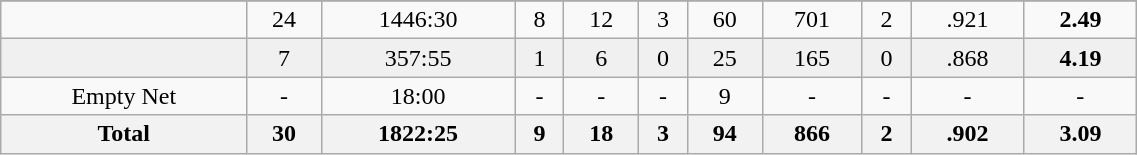<table class="wikitable sortable" width =60%>
<tr align="center">
</tr>
<tr align="center" bgcolor="">
<td></td>
<td>24</td>
<td>1446:30</td>
<td>8</td>
<td>12</td>
<td>3</td>
<td>60</td>
<td>701</td>
<td>2</td>
<td>.921</td>
<td><strong>2.49</strong></td>
</tr>
<tr align="center" bgcolor="f0f0f0">
<td></td>
<td>7</td>
<td>357:55</td>
<td>1</td>
<td>6</td>
<td>0</td>
<td>25</td>
<td>165</td>
<td>0</td>
<td>.868</td>
<td><strong>4.19</strong></td>
</tr>
<tr align="center" bgcolor="">
<td>Empty Net</td>
<td>-</td>
<td>18:00</td>
<td>-</td>
<td>-</td>
<td>-</td>
<td>9</td>
<td>-</td>
<td>-</td>
<td>-</td>
<td>-</td>
</tr>
<tr>
<th>Total</th>
<th>30</th>
<th>1822:25</th>
<th>9</th>
<th>18</th>
<th>3</th>
<th>94</th>
<th>866</th>
<th>2</th>
<th>.902</th>
<th>3.09</th>
</tr>
</table>
